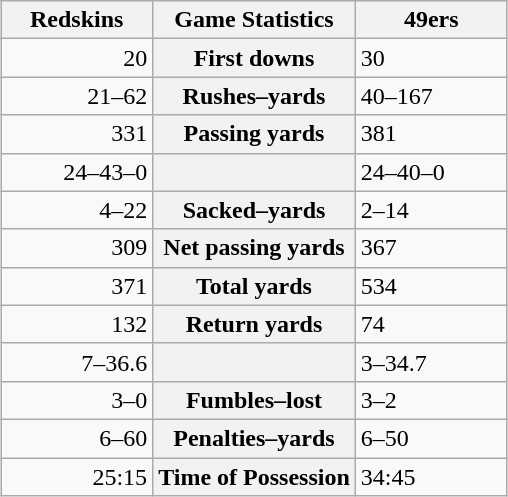<table class="wikitable" style="margin: 1em auto 1em auto">
<tr>
<th style="width:30%;">Redskins</th>
<th style="width:40%;">Game Statistics</th>
<th style="width:30%;">49ers</th>
</tr>
<tr>
<td style="text-align:right;">20</td>
<th>First downs</th>
<td>30</td>
</tr>
<tr>
<td style="text-align:right;">21–62</td>
<th>Rushes–yards</th>
<td>40–167</td>
</tr>
<tr>
<td style="text-align:right;">331</td>
<th>Passing yards</th>
<td>381</td>
</tr>
<tr>
<td style="text-align:right;">24–43–0</td>
<th></th>
<td>24–40–0</td>
</tr>
<tr>
<td style="text-align:right;">4–22</td>
<th>Sacked–yards</th>
<td>2–14</td>
</tr>
<tr>
<td style="text-align:right;">309</td>
<th>Net passing yards</th>
<td>367</td>
</tr>
<tr>
<td style="text-align:right;">371</td>
<th>Total yards</th>
<td>534</td>
</tr>
<tr>
<td style="text-align:right;">132</td>
<th>Return yards</th>
<td>74</td>
</tr>
<tr>
<td style="text-align:right;">7–36.6</td>
<th></th>
<td>3–34.7</td>
</tr>
<tr>
<td style="text-align:right;">3–0</td>
<th>Fumbles–lost</th>
<td>3–2</td>
</tr>
<tr>
<td style="text-align:right;">6–60</td>
<th>Penalties–yards</th>
<td>6–50</td>
</tr>
<tr>
<td style="text-align:right;">25:15</td>
<th>Time of Possession</th>
<td>34:45</td>
</tr>
</table>
